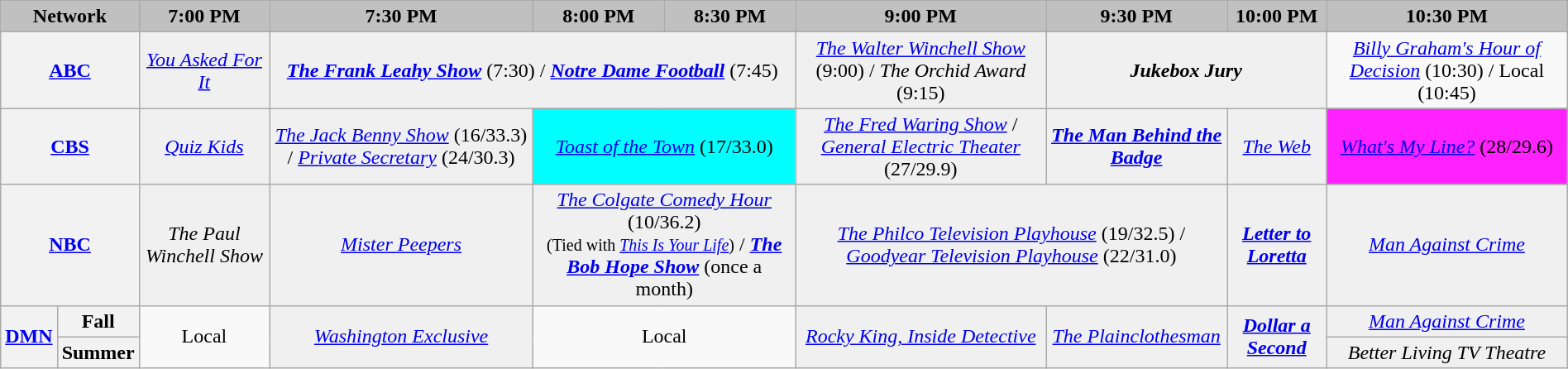<table class="wikitable" style="width:100%;margin-right:0;text-align:center">
<tr>
<th colspan="2" style="background-color:#C0C0C0;text-align:center">Network</th>
<th style="background-color:#C0C0C0;text-align:center">7:00 PM</th>
<th style="background-color:#C0C0C0;text-align:center">7:30 PM</th>
<th style="background-color:#C0C0C0;text-align:center">8:00 PM</th>
<th style="background-color:#C0C0C0;text-align:center">8:30 PM</th>
<th style="background-color:#C0C0C0;text-align:center">9:00 PM</th>
<th style="background-color:#C0C0C0;text-align:center">9:30 PM</th>
<th style="background-color:#C0C0C0;text-align:center">10:00 PM</th>
<th style="background-color:#C0C0C0;text-align:center">10:30 PM</th>
</tr>
<tr>
<th colspan="2" bgcolor="#C0C0C0"><a href='#'>ABC</a></th>
<td bgcolor="#F0F0F0"><em><a href='#'>You Asked For It</a></em></td>
<td colspan="3"  bgcolor="#F0F0F0"><strong><em><a href='#'>The Frank Leahy Show</a></em></strong> (7:30) / <strong><em><a href='#'>Notre Dame Football</a></em></strong> (7:45)</td>
<td bgcolor="#F0F0F0"><em><a href='#'>The Walter Winchell Show</a></em> (9:00) / <em>The Orchid Award</em> (9:15)</td>
<td colspan="2"  bgcolor="#F0F0F0"><strong><em>Jukebox Jury</em></strong></td>
<td><em><a href='#'>Billy Graham's Hour of Decision</a></em> (10:30) / Local (10:45)</td>
</tr>
<tr>
<th colspan="2" bgcolor="#C0C0C0"><a href='#'>CBS</a></th>
<td bgcolor="#F0F0F0"><em><a href='#'>Quiz Kids</a></em></td>
<td bgcolor="#F0F0F0"><span><em><a href='#'>The Jack Benny Show</a></em> (16/33.3)</span> / <span><em><a href='#'>Private Secretary</a></em> (24/30.3)</span></td>
<td colspan="2" bgcolor="#00FFFF"><em><a href='#'>Toast of the Town</a></em> (17/33.0)</td>
<td bgcolor="#F0F0F0"><em><a href='#'>The Fred Waring Show</a></em> / <span><em><a href='#'>General Electric Theater</a></em> (27/29.9)</span></td>
<td bgcolor="#F0F0F0"><strong><em><a href='#'>The Man Behind the Badge</a></em></strong></td>
<td bgcolor="#F0F0F0"><em><a href='#'>The Web</a></em></td>
<td bgcolor="#FF22FF"><em><a href='#'>What's My Line?</a></em> (28/29.6)</td>
</tr>
<tr>
<th colspan="2" bgcolor="#C0C0C0"><a href='#'>NBC</a></th>
<td bgcolor="#F0F0F0"><em>The Paul Winchell Show</em></td>
<td bgcolor="#F0F0F0"><em><a href='#'>Mister Peepers</a></em></td>
<td colspan="2" bgcolor="#F0F0F0"><span><em><a href='#'>The Colgate Comedy Hour</a></em> (10/36.2)<br><small>(Tied with <em><a href='#'>This Is Your Life</a></em>)</small></span> / <strong><em><a href='#'>The Bob Hope Show</a></em></strong> (once a month)</td>
<td colspan="2" bgcolor="#F0F0F0"><span><em><a href='#'>The Philco Television Playhouse</a></em> (19/32.5)</span> / <span><em><a href='#'>Goodyear Television Playhouse</a></em> (22/31.0)</span></td>
<td bgcolor="#F0F0F0"><strong><em><a href='#'>Letter to Loretta</a></em></strong></td>
<td bgcolor="#F0F0F0"><em><a href='#'>Man Against Crime</a></em></td>
</tr>
<tr>
<th rowspan="2" bgcolor="#C0C0C0"><a href='#'>DMN</a></th>
<th>Fall</th>
<td rowspan="2">Local</td>
<td bgcolor="#F0F0F0" rowspan="2"><em><a href='#'>Washington Exclusive</a></em></td>
<td colspan="2" rowspan="2">Local</td>
<td bgcolor="#F0F0F0" rowspan="2"><em><a href='#'>Rocky King, Inside Detective</a></em></td>
<td bgcolor="#F0F0F0" rowspan="2"><em><a href='#'>The Plainclothesman</a></em></td>
<td bgcolor="#F0F0F0" rowspan="2"><strong><em><a href='#'>Dollar a Second</a></em></strong></td>
<td bgcolor="#F0F0F0"><em><a href='#'>Man Against Crime</a></em></td>
</tr>
<tr>
<th>Summer</th>
<td bgcolor="#F0F0F0"><em>Better Living TV Theatre</em></td>
</tr>
</table>
